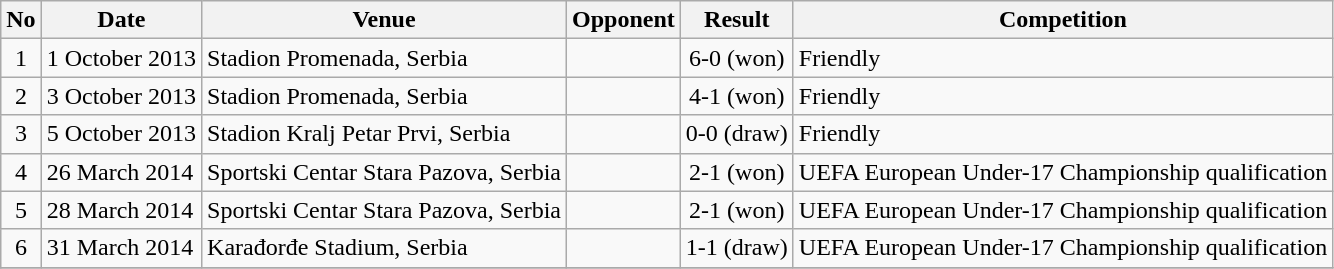<table class="wikitable">
<tr>
<th>No</th>
<th>Date</th>
<th>Venue</th>
<th>Opponent</th>
<th>Result</th>
<th>Competition</th>
</tr>
<tr>
<td align=center>1</td>
<td>1 October 2013</td>
<td>Stadion Promenada, Serbia</td>
<td></td>
<td align=center>6-0 (won)</td>
<td>Friendly</td>
</tr>
<tr>
<td align=center>2</td>
<td>3 October 2013</td>
<td>Stadion Promenada, Serbia</td>
<td></td>
<td align=center>4-1 (won)</td>
<td>Friendly</td>
</tr>
<tr>
<td align=center>3</td>
<td>5 October 2013</td>
<td>Stadion Kralj Petar Prvi, Serbia</td>
<td></td>
<td align=center>0-0 (draw)</td>
<td>Friendly</td>
</tr>
<tr>
<td align=center>4</td>
<td>26 March 2014</td>
<td>Sportski Centar Stara Pazova, Serbia</td>
<td></td>
<td align=center>2-1 (won)</td>
<td>UEFA European Under-17 Championship qualification</td>
</tr>
<tr>
<td align=center>5</td>
<td>28 March 2014</td>
<td>Sportski Centar Stara Pazova, Serbia</td>
<td></td>
<td align=center>2-1 (won)</td>
<td>UEFA European Under-17 Championship qualification</td>
</tr>
<tr>
<td align=center>6</td>
<td>31 March 2014</td>
<td>Karađorđe Stadium, Serbia</td>
<td></td>
<td align=center>1-1 (draw)</td>
<td>UEFA European Under-17 Championship qualification</td>
</tr>
<tr>
</tr>
</table>
